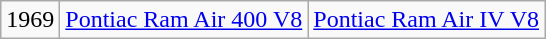<table class="wikitable" style="font-size||95%;">
<tr>
<td>1969</td>
<td><a href='#'> Pontiac Ram Air 400 V8</a><br></td>
<td><a href='#'> Pontiac Ram Air IV V8</a><br></td>
</tr>
</table>
